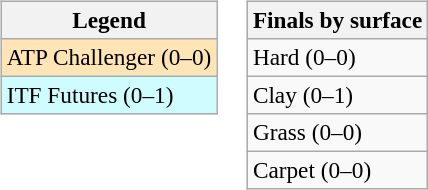<table>
<tr valign=top>
<td><br><table class=wikitable style=font-size:97%>
<tr>
<th>Legend</th>
</tr>
<tr bgcolor=moccasin>
<td>ATP Challenger (0–0)</td>
</tr>
<tr bgcolor=cffcff>
<td>ITF Futures (0–1)</td>
</tr>
</table>
</td>
<td><br><table class=wikitable style=font-size:97%>
<tr>
<th>Finals by surface</th>
</tr>
<tr>
<td>Hard (0–0)</td>
</tr>
<tr>
<td>Clay (0–1)</td>
</tr>
<tr>
<td>Grass (0–0)</td>
</tr>
<tr>
<td>Carpet (0–0)</td>
</tr>
</table>
</td>
</tr>
</table>
